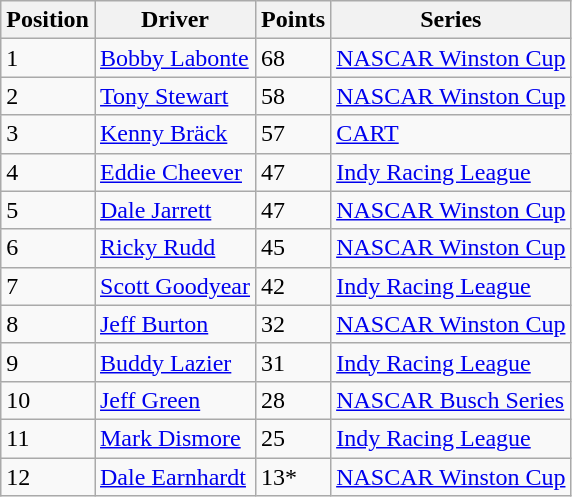<table class="wikitable">
<tr>
<th>Position</th>
<th>Driver</th>
<th>Points</th>
<th>Series</th>
</tr>
<tr>
<td>1</td>
<td> <a href='#'>Bobby Labonte</a></td>
<td>68</td>
<td><a href='#'>NASCAR Winston Cup</a></td>
</tr>
<tr>
<td>2</td>
<td> <a href='#'>Tony Stewart</a></td>
<td>58</td>
<td><a href='#'>NASCAR Winston Cup</a></td>
</tr>
<tr>
<td>3</td>
<td> <a href='#'>Kenny Bräck</a></td>
<td>57</td>
<td><a href='#'>CART</a></td>
</tr>
<tr>
<td>4</td>
<td> <a href='#'>Eddie Cheever</a></td>
<td>47</td>
<td><a href='#'>Indy Racing League</a></td>
</tr>
<tr>
<td>5</td>
<td> <a href='#'>Dale Jarrett</a></td>
<td>47</td>
<td><a href='#'>NASCAR Winston Cup</a></td>
</tr>
<tr>
<td>6</td>
<td> <a href='#'>Ricky Rudd</a></td>
<td>45</td>
<td><a href='#'>NASCAR Winston Cup</a></td>
</tr>
<tr>
<td>7</td>
<td> <a href='#'>Scott Goodyear</a></td>
<td>42</td>
<td><a href='#'>Indy Racing League</a></td>
</tr>
<tr>
<td>8</td>
<td> <a href='#'>Jeff Burton</a></td>
<td>32</td>
<td><a href='#'>NASCAR Winston Cup</a></td>
</tr>
<tr>
<td>9</td>
<td> <a href='#'>Buddy Lazier</a></td>
<td>31</td>
<td><a href='#'>Indy Racing League</a></td>
</tr>
<tr>
<td>10</td>
<td> <a href='#'>Jeff Green</a></td>
<td>28</td>
<td><a href='#'>NASCAR Busch Series</a></td>
</tr>
<tr>
<td>11</td>
<td> <a href='#'>Mark Dismore</a></td>
<td>25</td>
<td><a href='#'>Indy Racing League</a></td>
</tr>
<tr>
<td>12</td>
<td> <a href='#'>Dale Earnhardt</a></td>
<td>13*</td>
<td><a href='#'>NASCAR Winston Cup</a></td>
</tr>
</table>
